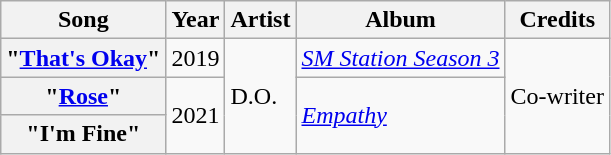<table class="wikitable plainrowheaders">
<tr>
<th scope="col">Song</th>
<th scope="col">Year</th>
<th scope="col">Artist</th>
<th scope="col">Album</th>
<th scope="col">Credits</th>
</tr>
<tr>
<th scope="row">"<a href='#'>That's Okay</a>"</th>
<td>2019</td>
<td rowspan="3">D.O.</td>
<td><a href='#'><em>SM Station Season 3</em></a></td>
<td rowspan="3">Co-writer</td>
</tr>
<tr>
<th scope="row">"<a href='#'>Rose</a>"</th>
<td rowspan="2">2021</td>
<td rowspan="2"><em><a href='#'>Empathy</a></em></td>
</tr>
<tr>
<th scope="row">"I'm Fine"</th>
</tr>
</table>
